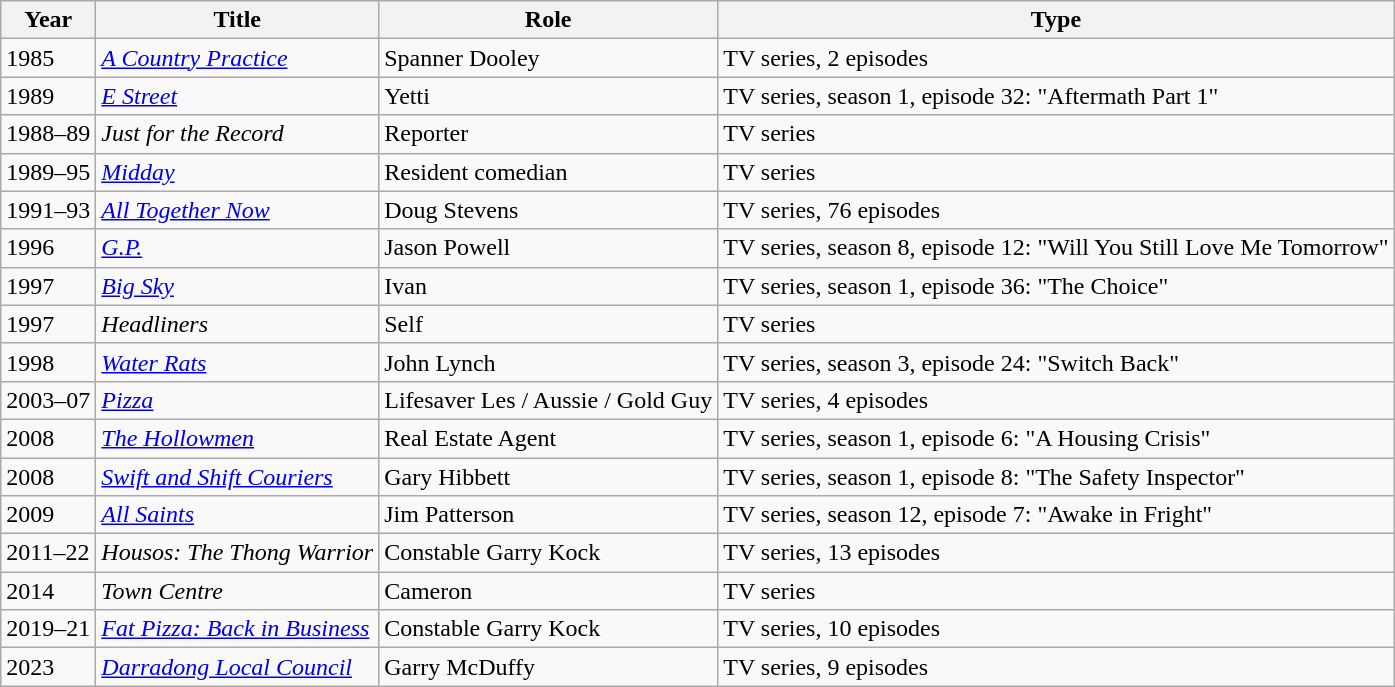<table class="wikitable" border="1">
<tr>
<th>Year</th>
<th>Title</th>
<th>Role</th>
<th>Type</th>
</tr>
<tr>
<td>1985</td>
<td><em><a href='#'>A Country Practice</a></em></td>
<td>Spanner Dooley</td>
<td>TV series, 2 episodes</td>
</tr>
<tr>
<td>1989</td>
<td><em><a href='#'>E Street</a></em></td>
<td>Yetti</td>
<td>TV series, season 1, episode 32: "Aftermath Part 1"</td>
</tr>
<tr>
<td>1988–89</td>
<td><em>Just for the Record</em></td>
<td>Reporter</td>
<td>TV series</td>
</tr>
<tr>
<td>1989–95</td>
<td><em><a href='#'>Midday</a></em></td>
<td>Resident comedian</td>
<td>TV series</td>
</tr>
<tr>
<td>1991–93</td>
<td><em><a href='#'>All Together Now</a></em></td>
<td>Doug Stevens</td>
<td>TV series, 76 episodes</td>
</tr>
<tr>
<td>1996</td>
<td><em><a href='#'>G.P.</a></em></td>
<td>Jason Powell</td>
<td>TV series, season 8, episode 12: "Will You Still Love Me Tomorrow"</td>
</tr>
<tr>
<td>1997</td>
<td><em><a href='#'>Big Sky</a></em></td>
<td>Ivan</td>
<td>TV series, season 1, episode 36: "The Choice"</td>
</tr>
<tr>
<td>1997</td>
<td><em>Headliners</em></td>
<td>Self</td>
<td>TV series</td>
</tr>
<tr>
<td>1998</td>
<td><em><a href='#'>Water Rats</a></em></td>
<td>John Lynch</td>
<td>TV series, season 3, episode 24: "Switch Back"</td>
</tr>
<tr>
<td>2003–07</td>
<td><em><a href='#'>Pizza</a></em></td>
<td>Lifesaver Les / Aussie / Gold Guy</td>
<td>TV series, 4 episodes</td>
</tr>
<tr>
<td>2008</td>
<td><em><a href='#'>The Hollowmen</a></em></td>
<td>Real Estate Agent</td>
<td>TV series, season 1, episode 6: "A Housing Crisis"</td>
</tr>
<tr>
<td>2008</td>
<td><em><a href='#'>Swift and Shift Couriers</a></em></td>
<td>Gary Hibbett</td>
<td>TV series, season 1, episode 8: "The Safety Inspector"</td>
</tr>
<tr>
<td>2009</td>
<td><em><a href='#'>All Saints</a></em></td>
<td>Jim Patterson</td>
<td>TV series, season 12, episode 7: "Awake in Fright"</td>
</tr>
<tr>
<td>2011–22</td>
<td><em>Housos: The Thong Warrior</em></td>
<td>Constable Garry Kock</td>
<td>TV series, 13 episodes</td>
</tr>
<tr>
<td>2014</td>
<td><em>Town Centre</em></td>
<td>Cameron</td>
<td>TV series</td>
</tr>
<tr>
<td>2019–21</td>
<td><em><a href='#'>Fat Pizza: Back in Business</a></em></td>
<td>Constable Garry Kock</td>
<td>TV series, 10 episodes</td>
</tr>
<tr>
<td>2023</td>
<td><em><a href='#'>Darradong Local Council</a></em></td>
<td>Garry McDuffy</td>
<td>TV series, 9 episodes</td>
</tr>
</table>
